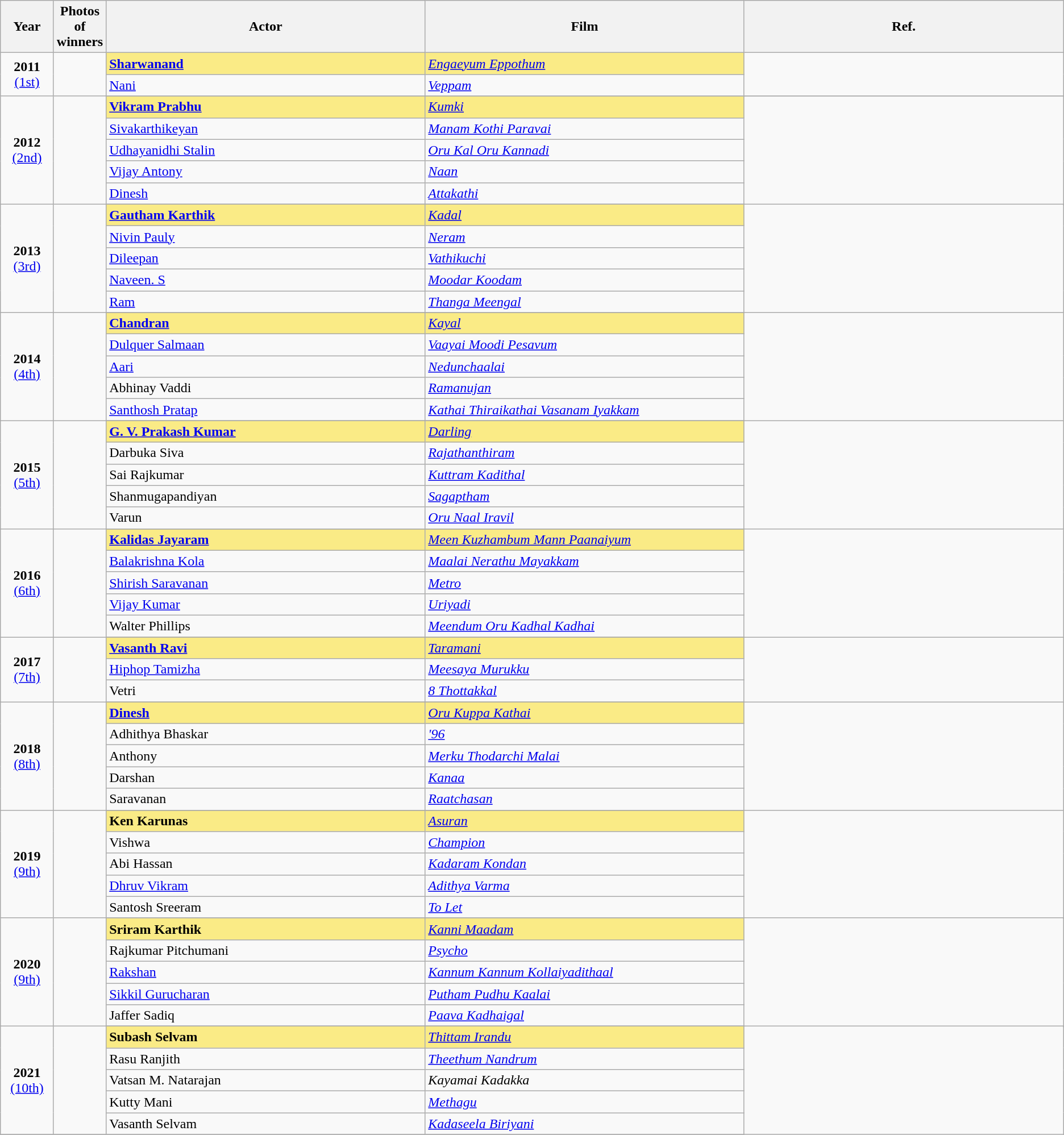<table class="wikitable sortable" style="text-align:left;">
<tr>
<th scope="col" style="width:5%;text-align:center;">Year</th>
<th scope="col" style="width:3%;text-align:center;">Photos of winners</th>
<th scope="col" style="width:30%;text-align:center;">Actor</th>
<th scope="col" style="width:30%;text-align:center;">Film</th>
<th class="unsortable">Ref.</th>
</tr>
<tr>
<td rowspan=2 style="text-align:center"><strong>2011</strong><br><a href='#'>(1st)</a></td>
<td rowspan=2 style="text-align:center"></td>
<td style="background:#FAEB86"><strong><a href='#'>Sharwanand</a></strong></td>
<td style="background:#FAEB86"><em><a href='#'>Engaeyum Eppothum</a></em></td>
<td rowspan=2></td>
</tr>
<tr>
<td><a href='#'>Nani</a></td>
<td><em><a href='#'>Veppam</a></em></td>
</tr>
<tr>
<td rowspan=6 style="text-align:center"><strong>2012</strong><br><a href='#'>(2nd)</a></td>
<td rowspan=6 style="text-align:center"></td>
</tr>
<tr>
<td style="background:#FAEB86"><strong><a href='#'>Vikram Prabhu</a></strong></td>
<td style="background:#FAEB86"><em><a href='#'>Kumki</a></em></td>
<td rowspan="6"></td>
</tr>
<tr>
<td><a href='#'>Sivakarthikeyan</a></td>
<td><em><a href='#'>Manam Kothi Paravai</a></em></td>
</tr>
<tr>
<td><a href='#'>Udhayanidhi Stalin</a></td>
<td><em><a href='#'>Oru Kal Oru Kannadi</a></em></td>
</tr>
<tr>
<td><a href='#'>Vijay Antony</a></td>
<td><em><a href='#'>Naan</a></em></td>
</tr>
<tr>
<td><a href='#'>Dinesh</a></td>
<td><em><a href='#'>Attakathi</a></em></td>
</tr>
<tr>
<td rowspan=6 style="text-align:center"><strong>2013</strong><br><a href='#'>(3rd)</a></td>
<td rowspan=6 style="text-align:center"></td>
</tr>
<tr>
<td style="background:#FAEB86"><strong><a href='#'>Gautham Karthik</a></strong></td>
<td style="background:#FAEB86"><em><a href='#'>Kadal</a></em></td>
<td rowspan="6"></td>
</tr>
<tr>
<td><a href='#'>Nivin Pauly</a></td>
<td><em><a href='#'>Neram</a></em></td>
</tr>
<tr>
<td><a href='#'>Dileepan</a></td>
<td><em><a href='#'>Vathikuchi</a></em></td>
</tr>
<tr>
<td><a href='#'>Naveen. S</a></td>
<td><em><a href='#'>Moodar Koodam</a></em></td>
</tr>
<tr>
<td><a href='#'>Ram</a></td>
<td><em><a href='#'>Thanga Meengal</a></em></td>
</tr>
<tr>
<td rowspan=6 style="text-align:center"><strong>2014</strong><br><a href='#'>(4th)</a></td>
<td rowspan=6 style="text-align:center"></td>
</tr>
<tr>
<td style="background:#FAEB86"><strong><a href='#'>Chandran</a></strong></td>
<td style="background:#FAEB86"><em><a href='#'>Kayal</a></em></td>
<td rowspan="6"></td>
</tr>
<tr>
<td><a href='#'>Dulquer Salmaan</a></td>
<td><em><a href='#'>Vaayai Moodi Pesavum</a></em></td>
</tr>
<tr>
<td><a href='#'>Aari</a></td>
<td><em><a href='#'>Nedunchaalai</a></em></td>
</tr>
<tr>
<td>Abhinay Vaddi</td>
<td><em><a href='#'>Ramanujan</a></em></td>
</tr>
<tr>
<td><a href='#'>Santhosh Pratap</a></td>
<td><em><a href='#'>Kathai Thiraikathai Vasanam Iyakkam</a></em></td>
</tr>
<tr>
<td rowspan=6 style="text-align:center"><strong>2015</strong><br><a href='#'>(5th)</a></td>
<td rowspan=6 style="text-align:center"></td>
</tr>
<tr>
<td style="background:#FAEB86"><strong><a href='#'>G. V. Prakash Kumar</a></strong></td>
<td style="background:#FAEB86"><em><a href='#'>Darling</a></em></td>
<td rowspan="6"></td>
</tr>
<tr>
<td>Darbuka Siva</td>
<td><em><a href='#'>Rajathanthiram</a></em></td>
</tr>
<tr>
<td>Sai Rajkumar</td>
<td><em><a href='#'>Kuttram Kadithal</a></em></td>
</tr>
<tr>
<td>Shanmugapandiyan</td>
<td><em><a href='#'>Sagaptham</a></em></td>
</tr>
<tr>
<td>Varun</td>
<td><em><a href='#'>Oru Naal Iravil</a></em></td>
</tr>
<tr>
<td rowspan=6 style="text-align:center"><strong>2016</strong><br><a href='#'>(6th)</a></td>
<td rowspan=6 style="text-align:center"></td>
</tr>
<tr>
<td style="background:#FAEB86"><strong><a href='#'>Kalidas Jayaram</a></strong></td>
<td style="background:#FAEB86"><em><a href='#'>Meen Kuzhambum Mann Paanaiyum</a></em></td>
<td rowspan="6"></td>
</tr>
<tr>
<td><a href='#'>Balakrishna Kola</a></td>
<td><em><a href='#'>Maalai Nerathu Mayakkam</a></em></td>
</tr>
<tr>
<td><a href='#'>Shirish Saravanan</a></td>
<td><em><a href='#'>Metro</a></em></td>
</tr>
<tr>
<td><a href='#'>Vijay Kumar</a></td>
<td><em><a href='#'>Uriyadi</a></em></td>
</tr>
<tr>
<td>Walter Phillips</td>
<td><em><a href='#'>Meendum Oru Kadhal Kadhai</a></em></td>
</tr>
<tr>
<td rowspan=4 style="text-align:center"><strong>2017</strong><br><a href='#'>(7th)</a></td>
<td rowspan=4 style="text-align:center"></td>
</tr>
<tr>
<td style="background:#FAEB86"><strong><a href='#'>Vasanth Ravi</a></strong></td>
<td style="background:#FAEB86"><em><a href='#'>Taramani</a></em></td>
<td rowspan="4"></td>
</tr>
<tr>
<td><a href='#'>Hiphop Tamizha</a></td>
<td><em><a href='#'>Meesaya Murukku</a></em></td>
</tr>
<tr>
<td>Vetri</td>
<td><em><a href='#'>8 Thottakkal</a></em></td>
</tr>
<tr>
<td rowspan=6 style="text-align:center"><strong>2018</strong><br><a href='#'>(8th)</a></td>
<td rowspan=6 style="text-align:center"></td>
</tr>
<tr>
<td style="background:#FAEB86"><strong><a href='#'>Dinesh</a></strong></td>
<td style="background:#FAEB86"><em><a href='#'>Oru Kuppa Kathai</a></em></td>
<td rowspan="6"></td>
</tr>
<tr>
<td>Adhithya Bhaskar</td>
<td><em><a href='#'>'96</a></em></td>
</tr>
<tr>
<td>Anthony</td>
<td><em><a href='#'>Merku Thodarchi Malai</a></em></td>
</tr>
<tr>
<td>Darshan</td>
<td><em><a href='#'>Kanaa</a></em></td>
</tr>
<tr>
<td>Saravanan</td>
<td><em><a href='#'>Raatchasan</a></em></td>
</tr>
<tr>
<td rowspan=6 style="text-align:center"><strong>2019</strong><br><a href='#'>(9th)</a></td>
<td rowspan=6 style="text-align:center"></td>
</tr>
<tr>
<td style="background:#FAEB86"><strong>Ken Karunas</strong></td>
<td style="background:#FAEB86"><em><a href='#'>Asuran</a></em></td>
<td rowspan="6"></td>
</tr>
<tr>
<td>Vishwa</td>
<td><em><a href='#'>Champion</a></em></td>
</tr>
<tr>
<td>Abi Hassan</td>
<td><em><a href='#'>Kadaram Kondan</a></em></td>
</tr>
<tr>
<td><a href='#'>Dhruv Vikram</a></td>
<td><em><a href='#'>Adithya Varma</a></em></td>
</tr>
<tr>
<td>Santosh Sreeram</td>
<td><em><a href='#'>To Let</a></em></td>
</tr>
<tr>
<td rowspan=6 style="text-align:center"><strong>2020</strong><br><a href='#'>(9th)</a></td>
<td rowspan=6 style="text-align:center"></td>
</tr>
<tr>
<td style="background:#FAEB86"><strong>Sriram Karthik</strong></td>
<td style="background:#FAEB86"><em><a href='#'>Kanni Maadam</a></em></td>
<td rowspan="6"></td>
</tr>
<tr>
<td>Rajkumar Pitchumani</td>
<td><em><a href='#'>Psycho</a></em></td>
</tr>
<tr>
<td><a href='#'>Rakshan</a></td>
<td><em><a href='#'>Kannum Kannum Kollaiyadithaal</a></em></td>
</tr>
<tr>
<td><a href='#'>Sikkil Gurucharan</a></td>
<td><em><a href='#'>Putham Pudhu Kaalai</a></em></td>
</tr>
<tr>
<td>Jaffer Sadiq</td>
<td><em><a href='#'>Paava Kadhaigal</a></em></td>
</tr>
<tr>
<td rowspan=6 style="text-align:center"><strong>2021</strong><br><a href='#'>(10th)</a></td>
<td rowspan=6 style="text-align:center"></td>
</tr>
<tr>
<td style="background:#FAEB86"><strong>Subash Selvam</strong></td>
<td style="background:#FAEB86"><em><a href='#'>Thittam Irandu</a></em></td>
<td rowspan="6"></td>
</tr>
<tr>
<td>Rasu Ranjith</td>
<td><em><a href='#'>Theethum Nandrum</a></em></td>
</tr>
<tr>
<td>Vatsan M. Natarajan</td>
<td><em>Kayamai Kadakka</em></td>
</tr>
<tr>
<td>Kutty Mani</td>
<td><em><a href='#'>Methagu</a></em></td>
</tr>
<tr>
<td>Vasanth Selvam</td>
<td><em><a href='#'>Kadaseela Biriyani</a></em></td>
</tr>
<tr>
</tr>
</table>
